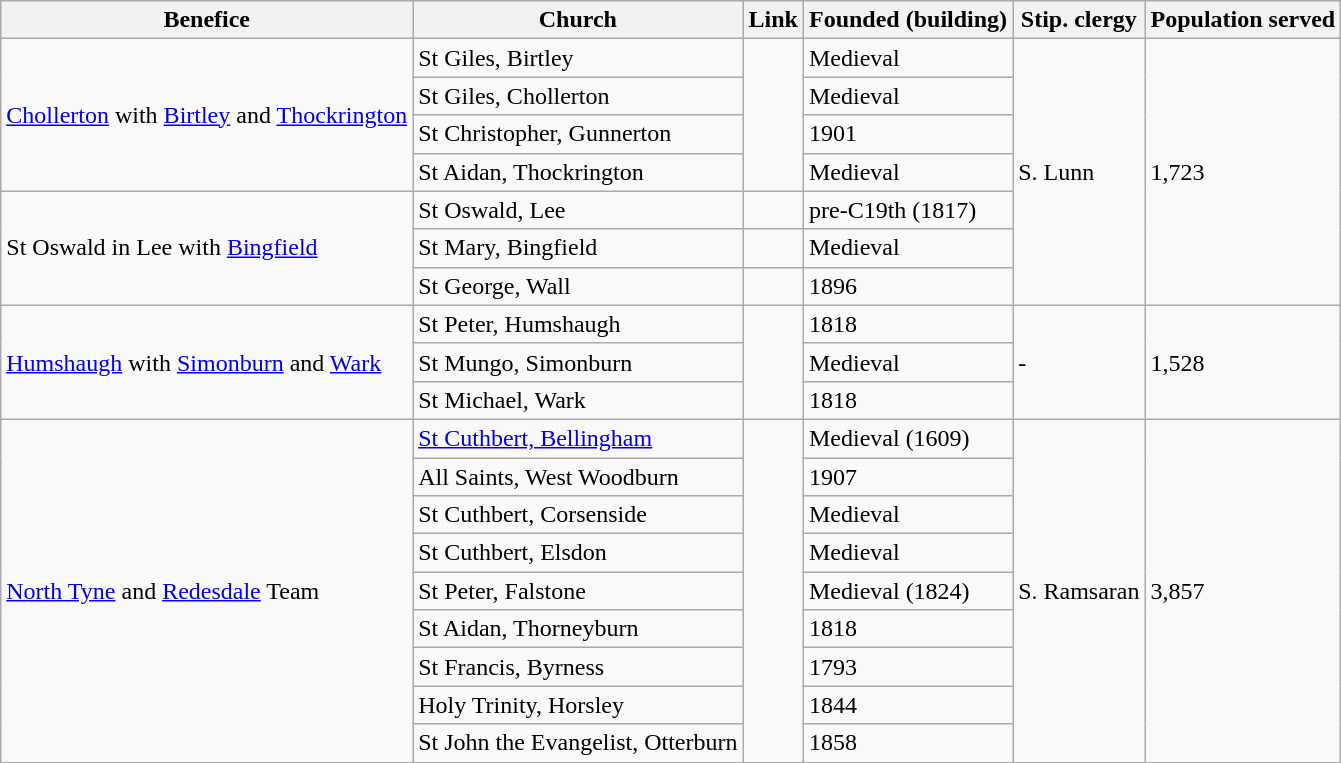<table class="wikitable">
<tr>
<th>Benefice</th>
<th>Church</th>
<th>Link</th>
<th>Founded (building)</th>
<th>Stip. clergy</th>
<th>Population served</th>
</tr>
<tr>
<td rowspan="4"><a href='#'>Chollerton</a> with <a href='#'>Birtley</a> and <a href='#'>Thockrington</a></td>
<td>St Giles, Birtley</td>
<td rowspan="4"></td>
<td>Medieval</td>
<td rowspan="7">S. Lunn</td>
<td rowspan="7">1,723</td>
</tr>
<tr>
<td>St Giles, Chollerton</td>
<td>Medieval</td>
</tr>
<tr>
<td>St Christopher, Gunnerton</td>
<td>1901</td>
</tr>
<tr>
<td>St Aidan, Thockrington</td>
<td>Medieval</td>
</tr>
<tr>
<td rowspan="3">St Oswald in Lee with <a href='#'>Bingfield</a></td>
<td>St Oswald, Lee</td>
<td></td>
<td>pre-C19th (1817)</td>
</tr>
<tr>
<td>St Mary, Bingfield</td>
<td></td>
<td>Medieval</td>
</tr>
<tr>
<td>St George, Wall</td>
<td></td>
<td>1896</td>
</tr>
<tr>
<td rowspan="3"><a href='#'>Humshaugh</a> with <a href='#'>Simonburn</a> and <a href='#'>Wark</a></td>
<td>St Peter, Humshaugh</td>
<td rowspan="3"></td>
<td>1818</td>
<td rowspan="3">-</td>
<td rowspan="3">1,528</td>
</tr>
<tr>
<td>St Mungo, Simonburn</td>
<td>Medieval</td>
</tr>
<tr>
<td>St Michael, Wark</td>
<td>1818</td>
</tr>
<tr>
<td rowspan="9"><a href='#'>North Tyne</a> and <a href='#'>Redesdale</a> Team</td>
<td><a href='#'>St Cuthbert, Bellingham</a></td>
<td rowspan="9"> </td>
<td>Medieval (1609)</td>
<td rowspan="9">S. Ramsaran</td>
<td rowspan="9">3,857</td>
</tr>
<tr>
<td>All Saints, West Woodburn</td>
<td>1907</td>
</tr>
<tr>
<td>St Cuthbert, Corsenside</td>
<td>Medieval</td>
</tr>
<tr>
<td>St Cuthbert, Elsdon</td>
<td>Medieval</td>
</tr>
<tr>
<td>St Peter, Falstone</td>
<td>Medieval (1824)</td>
</tr>
<tr>
<td>St Aidan, Thorneyburn</td>
<td>1818</td>
</tr>
<tr>
<td>St Francis, Byrness</td>
<td>1793</td>
</tr>
<tr>
<td>Holy Trinity, Horsley</td>
<td>1844</td>
</tr>
<tr>
<td>St John the Evangelist, Otterburn</td>
<td>1858</td>
</tr>
</table>
